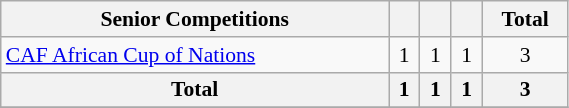<table class="wikitable" style="width:30%; font-size:90%; text-align:center">
<tr>
<th>Senior Competitions</th>
<th></th>
<th></th>
<th></th>
<th>Total</th>
</tr>
<tr>
<td align=left><a href='#'>CAF African Cup of Nations</a></td>
<td>1</td>
<td>1</td>
<td>1</td>
<td>3</td>
</tr>
<tr>
<th>Total</th>
<th>1</th>
<th>1</th>
<th>1</th>
<th>3</th>
</tr>
<tr>
</tr>
</table>
